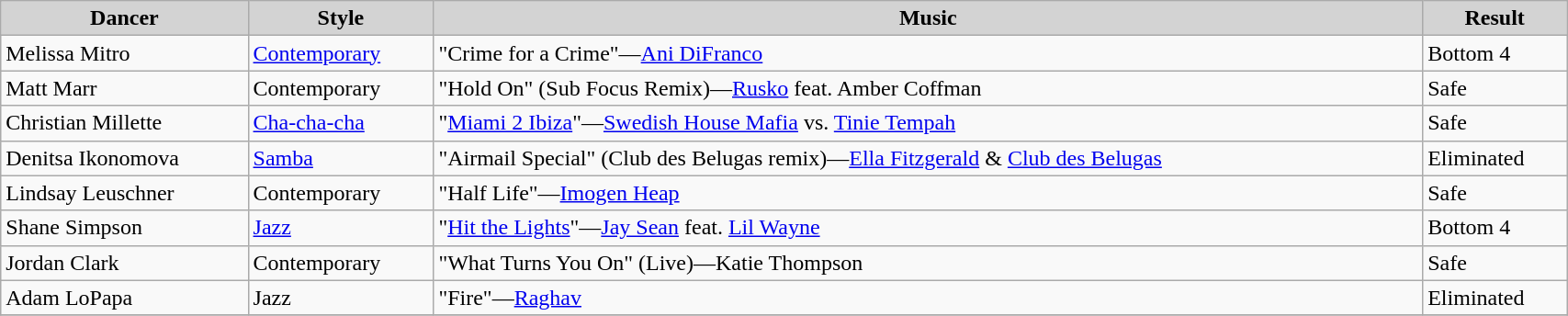<table class="wikitable" width="90%">
<tr bgcolor="lightgrey">
<td align="center"><strong>Dancer</strong></td>
<td align="center"><strong>Style</strong></td>
<td align="center"><strong>Music</strong></td>
<td align="center"><strong>Result</strong></td>
</tr>
<tr>
<td>Melissa Mitro</td>
<td><a href='#'>Contemporary</a></td>
<td>"Crime for a Crime"—<a href='#'>Ani DiFranco</a></td>
<td>Bottom 4</td>
</tr>
<tr>
<td>Matt Marr</td>
<td>Contemporary</td>
<td>"Hold On" (Sub Focus Remix)—<a href='#'>Rusko</a> feat. Amber Coffman</td>
<td>Safe</td>
</tr>
<tr>
<td>Christian Millette</td>
<td><a href='#'>Cha-cha-cha</a></td>
<td>"<a href='#'>Miami 2 Ibiza</a>"—<a href='#'>Swedish House Mafia</a> vs. <a href='#'>Tinie Tempah</a></td>
<td>Safe</td>
</tr>
<tr>
<td>Denitsa Ikonomova</td>
<td><a href='#'>Samba</a></td>
<td>"Airmail Special" (Club des Belugas remix)—<a href='#'>Ella Fitzgerald</a> & <a href='#'>Club des Belugas</a></td>
<td>Eliminated</td>
</tr>
<tr>
<td>Lindsay Leuschner</td>
<td>Contemporary</td>
<td>"Half Life"—<a href='#'>Imogen Heap</a></td>
<td>Safe</td>
</tr>
<tr>
<td>Shane Simpson</td>
<td><a href='#'>Jazz</a></td>
<td>"<a href='#'>Hit the Lights</a>"—<a href='#'>Jay Sean</a> feat. <a href='#'>Lil Wayne</a></td>
<td>Bottom 4</td>
</tr>
<tr>
<td>Jordan Clark</td>
<td>Contemporary</td>
<td>"What Turns You On" (Live)—Katie Thompson</td>
<td>Safe</td>
</tr>
<tr>
<td>Adam LoPapa</td>
<td>Jazz</td>
<td>"Fire"—<a href='#'>Raghav</a></td>
<td>Eliminated</td>
</tr>
<tr>
</tr>
</table>
